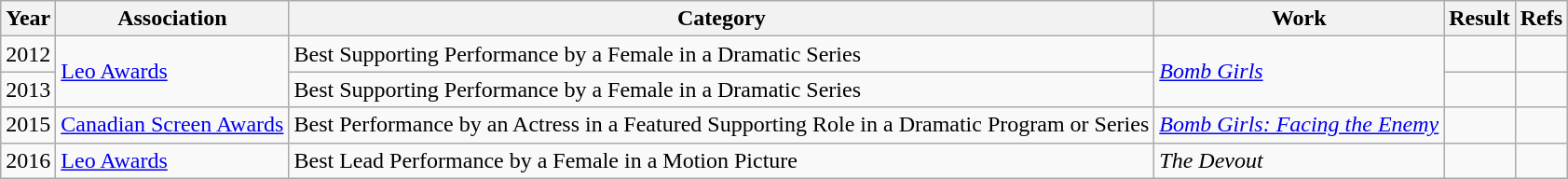<table class="wikitable sortable">
<tr>
<th>Year</th>
<th>Association</th>
<th>Category</th>
<th>Work</th>
<th>Result</th>
<th class="unsortable">Refs</th>
</tr>
<tr>
<td>2012</td>
<td rowspan="2"><a href='#'>Leo Awards</a></td>
<td>Best Supporting Performance by a Female in a Dramatic Series</td>
<td rowspan="2"><em><a href='#'>Bomb Girls</a></em></td>
<td></td>
<td style="text-align:center;"></td>
</tr>
<tr>
<td>2013</td>
<td>Best Supporting Performance by a Female in a Dramatic Series</td>
<td></td>
<td style="text-align:center;"></td>
</tr>
<tr>
<td>2015</td>
<td><a href='#'>Canadian Screen Awards</a></td>
<td>Best Performance by an Actress in a Featured Supporting Role in a Dramatic Program or Series</td>
<td><em><a href='#'>Bomb Girls: Facing the Enemy</a></em></td>
<td></td>
<td style="text-align:center;"></td>
</tr>
<tr>
<td>2016</td>
<td><a href='#'>Leo Awards</a></td>
<td>Best Lead Performance by a Female in a Motion Picture</td>
<td><em>The Devout</em></td>
<td></td>
<td style="text-align:center;"></td>
</tr>
</table>
